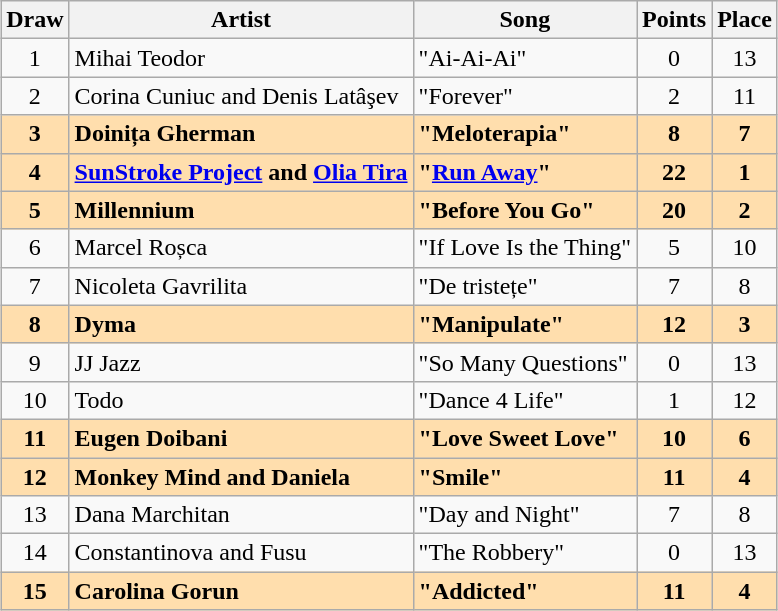<table class="sortable wikitable" style="margin: 1em auto 1em auto; text-align:center;">
<tr>
<th>Draw</th>
<th>Artist</th>
<th>Song</th>
<th>Points</th>
<th>Place</th>
</tr>
<tr>
<td>1</td>
<td align="left">Mihai Teodor</td>
<td align="left">"Ai-Ai-Ai"</td>
<td>0</td>
<td>13</td>
</tr>
<tr>
<td>2</td>
<td align="left">Corina Cuniuc and Denis Latâşev</td>
<td align="left">"Forever"</td>
<td>2</td>
<td>11</td>
</tr>
<tr style="font-weight:bold; background:#FFDEAD;">
<td>3</td>
<td align="left">Doinița Gherman</td>
<td align="left">"Meloterapia"</td>
<td>8</td>
<td>7</td>
</tr>
<tr style="font-weight:bold; background:#FFDEAD;">
<td>4</td>
<td align="left"><a href='#'>SunStroke Project</a> and <a href='#'>Olia Tira</a></td>
<td align="left">"<a href='#'>Run Away</a>"</td>
<td>22</td>
<td>1</td>
</tr>
<tr style="font-weight:bold; background:#FFDEAD;">
<td>5</td>
<td align="left">Millennium</td>
<td align="left">"Before You Go"</td>
<td>20</td>
<td>2</td>
</tr>
<tr>
<td>6</td>
<td align="left">Marcel Roșca</td>
<td align="left">"If Love Is the Thing"</td>
<td>5</td>
<td>10</td>
</tr>
<tr>
<td>7</td>
<td align="left">Nicoleta Gavrilita</td>
<td align="left">"De tristețe"</td>
<td>7</td>
<td>8</td>
</tr>
<tr style="font-weight:bold; background:#FFDEAD;">
<td>8</td>
<td align="left">Dyma</td>
<td align="left">"Manipulate"</td>
<td>12</td>
<td>3</td>
</tr>
<tr>
<td>9</td>
<td align="left">JJ Jazz</td>
<td align="left">"So Many Questions"</td>
<td>0</td>
<td>13</td>
</tr>
<tr>
<td>10</td>
<td align="left">Todo</td>
<td align="left">"Dance 4 Life"</td>
<td>1</td>
<td>12</td>
</tr>
<tr style="font-weight:bold; background:#FFDEAD;">
<td>11</td>
<td align="left">Eugen Doibani</td>
<td align="left">"Love Sweet Love"</td>
<td>10</td>
<td>6</td>
</tr>
<tr style="font-weight:bold; background:#FFDEAD;">
<td>12</td>
<td align="left">Monkey Mind and Daniela</td>
<td align="left">"Smile"</td>
<td>11</td>
<td>4</td>
</tr>
<tr>
<td>13</td>
<td align="left">Dana Marchitan</td>
<td align="left">"Day and Night"</td>
<td>7</td>
<td>8</td>
</tr>
<tr>
<td>14</td>
<td align="left">Constantinova and Fusu</td>
<td align="left">"The Robbery"</td>
<td>0</td>
<td>13</td>
</tr>
<tr style="font-weight:bold; background:#FFDEAD;">
<td>15</td>
<td align="left">Carolina Gorun</td>
<td align="left">"Addicted"</td>
<td>11</td>
<td>4</td>
</tr>
</table>
